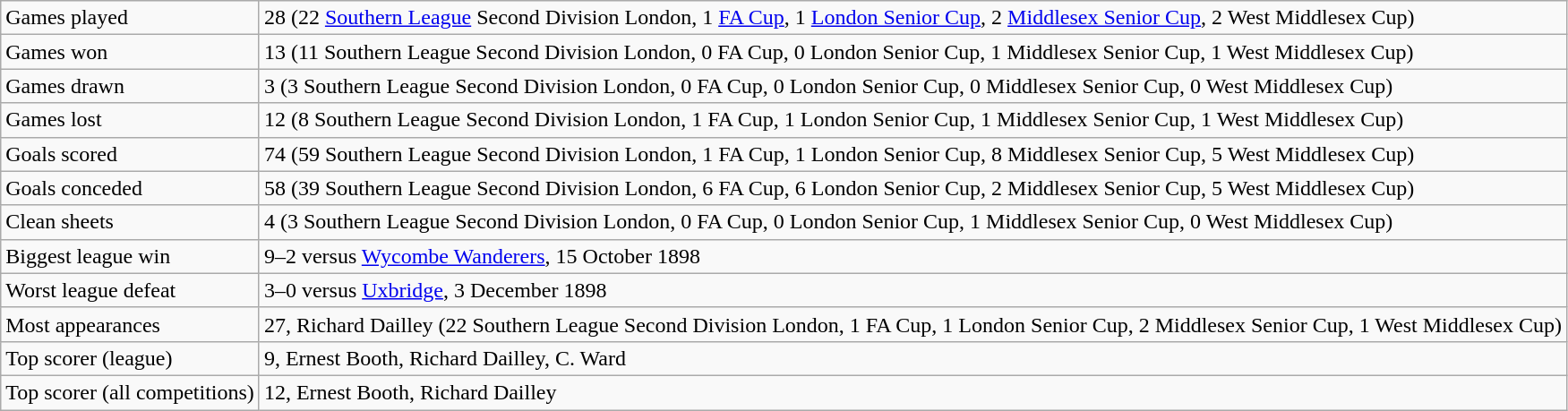<table class="wikitable">
<tr>
<td>Games played</td>
<td>28 (22 <a href='#'>Southern League</a> Second Division London, 1 <a href='#'>FA Cup</a>, 1 <a href='#'>London Senior Cup</a>, 2 <a href='#'>Middlesex Senior Cup</a>, 2 West Middlesex Cup)</td>
</tr>
<tr>
<td>Games won</td>
<td>13 (11 Southern League Second Division London, 0 FA Cup, 0 London Senior Cup, 1 Middlesex Senior Cup, 1 West Middlesex Cup)</td>
</tr>
<tr>
<td>Games drawn</td>
<td>3 (3 Southern League Second Division London, 0 FA Cup, 0 London Senior Cup, 0 Middlesex Senior Cup, 0 West Middlesex Cup)</td>
</tr>
<tr>
<td>Games lost</td>
<td>12 (8 Southern League Second Division London, 1 FA Cup, 1 London Senior Cup, 1 Middlesex Senior Cup, 1 West Middlesex Cup)</td>
</tr>
<tr>
<td>Goals scored</td>
<td>74 (59 Southern League Second Division London, 1 FA Cup, 1 London Senior Cup, 8 Middlesex Senior Cup, 5 West Middlesex Cup)</td>
</tr>
<tr>
<td>Goals conceded</td>
<td>58 (39 Southern League Second Division London, 6 FA Cup, 6 London Senior Cup, 2 Middlesex Senior Cup, 5 West Middlesex Cup)</td>
</tr>
<tr>
<td>Clean sheets</td>
<td>4 (3 Southern League Second Division London, 0 FA Cup, 0 London Senior Cup, 1 Middlesex Senior Cup, 0 West Middlesex Cup)</td>
</tr>
<tr>
<td>Biggest league win</td>
<td>9–2 versus <a href='#'>Wycombe Wanderers</a>, 15 October 1898</td>
</tr>
<tr>
<td>Worst league defeat</td>
<td>3–0 versus <a href='#'>Uxbridge</a>, 3 December 1898</td>
</tr>
<tr>
<td>Most appearances</td>
<td>27, Richard Dailley (22 Southern League Second Division London, 1 FA Cup, 1 London Senior Cup, 2 Middlesex Senior Cup, 1 West Middlesex Cup)</td>
</tr>
<tr>
<td>Top scorer (league)</td>
<td>9, Ernest Booth, Richard Dailley, C. Ward</td>
</tr>
<tr>
<td>Top scorer (all competitions)</td>
<td>12, Ernest Booth, Richard Dailley</td>
</tr>
</table>
